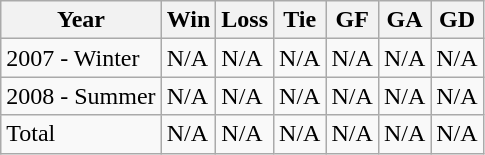<table class="wikitable">
<tr>
<th>Year</th>
<th>Win</th>
<th>Loss</th>
<th>Tie</th>
<th>GF</th>
<th>GA</th>
<th>GD</th>
</tr>
<tr>
<td>2007 - Winter</td>
<td>N/A</td>
<td>N/A</td>
<td>N/A</td>
<td>N/A</td>
<td>N/A</td>
<td>N/A</td>
</tr>
<tr>
<td>2008 - Summer</td>
<td>N/A</td>
<td>N/A</td>
<td>N/A</td>
<td>N/A</td>
<td>N/A</td>
<td>N/A</td>
</tr>
<tr>
<td>Total</td>
<td>N/A</td>
<td>N/A</td>
<td>N/A</td>
<td>N/A</td>
<td>N/A</td>
<td>N/A</td>
</tr>
</table>
